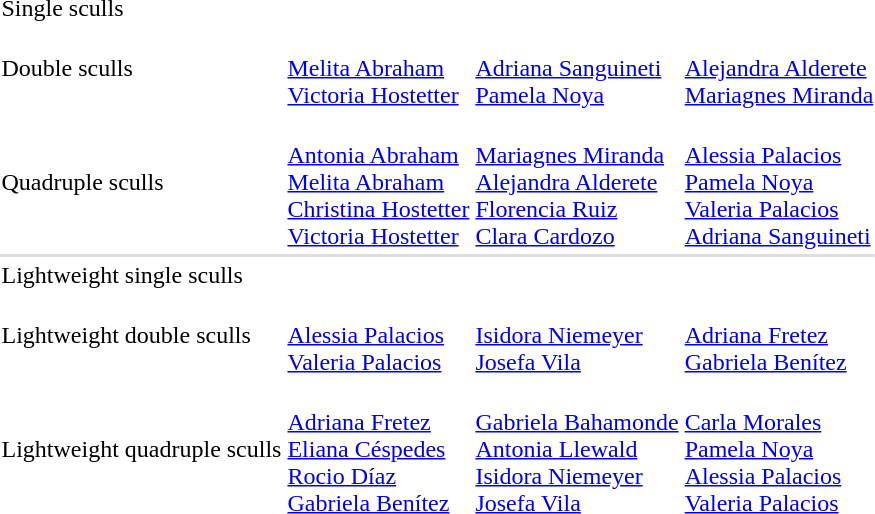<table>
<tr>
<td>Single sculls</td>
<td></td>
<td></td>
<td></td>
</tr>
<tr>
<td>Double sculls</td>
<td><br><a href='#'>Melita Abraham</a><br><a href='#'>Victoria Hostetter</a></td>
<td><br><a href='#'>Adriana Sanguineti</a><br><a href='#'>Pamela Noya</a></td>
<td><br><a href='#'>Alejandra Alderete</a><br><a href='#'>Mariagnes Miranda</a></td>
</tr>
<tr>
<td>Quadruple sculls</td>
<td><br><a href='#'>Antonia Abraham</a><br><a href='#'>Melita Abraham</a><br><a href='#'>Christina Hostetter</a><br><a href='#'>Victoria Hostetter</a></td>
<td><br><a href='#'>Mariagnes Miranda</a><br><a href='#'>Alejandra Alderete</a><br><a href='#'>Florencia Ruiz</a><br><a href='#'>Clara Cardozo</a></td>
<td><br><a href='#'>Alessia Palacios</a><br><a href='#'>Pamela Noya</a><br><a href='#'>Valeria Palacios</a><br><a href='#'>Adriana Sanguineti</a></td>
</tr>
<tr bgcolor=#DDDDDD>
<td colspan=7></td>
</tr>
<tr>
<td>Lightweight single sculls</td>
<td></td>
<td></td>
<td></td>
</tr>
<tr>
<td>Lightweight double sculls</td>
<td><br><a href='#'>Alessia Palacios</a><br><a href='#'>Valeria Palacios</a></td>
<td><br><a href='#'>Isidora Niemeyer</a><br><a href='#'>Josefa Vila</a></td>
<td><br><a href='#'>Adriana Fretez</a><br><a href='#'>Gabriela Benítez</a></td>
</tr>
<tr>
<td>Lightweight quadruple sculls</td>
<td><br><a href='#'>Adriana Fretez</a><br><a href='#'>Eliana Céspedes</a><br><a href='#'>Rocio Díaz</a><br><a href='#'>Gabriela Benítez</a></td>
<td><br><a href='#'>Gabriela Bahamonde</a><br><a href='#'>Antonia Llewald</a><br><a href='#'>Isidora Niemeyer</a><br><a href='#'>Josefa Vila</a></td>
<td><br><a href='#'>Carla Morales</a><br><a href='#'>Pamela Noya</a><br><a href='#'>Alessia Palacios</a><br><a href='#'>Valeria Palacios</a></td>
</tr>
</table>
